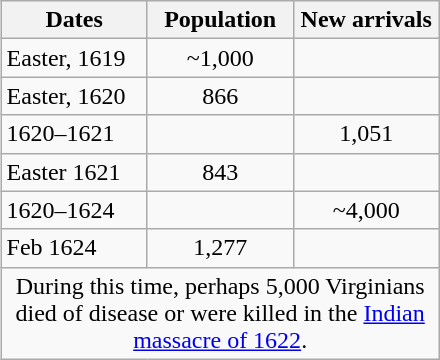<table class="wikitable" align="right">
<tr>
<th width=90>Dates</th>
<th width=90>Population</th>
<th width=90>New arrivals</th>
</tr>
<tr>
<td>Easter, 1619</td>
<td align=center>~1,000</td>
<td></td>
</tr>
<tr>
<td>Easter, 1620</td>
<td align=center>866</td>
<td></td>
</tr>
<tr>
<td>1620–1621</td>
<td></td>
<td align=center>1,051</td>
</tr>
<tr>
<td>Easter 1621</td>
<td align=center>843</td>
<td></td>
</tr>
<tr>
<td>1620–1624</td>
<td></td>
<td align=center>~4,000</td>
</tr>
<tr>
<td>Feb 1624</td>
<td align=center>1,277</td>
<td></td>
</tr>
<tr>
<td align="center" colspan="3">During this time, perhaps 5,000 Virginians died of disease or were killed in the <a href='#'>Indian massacre of 1622</a>.</td>
</tr>
</table>
